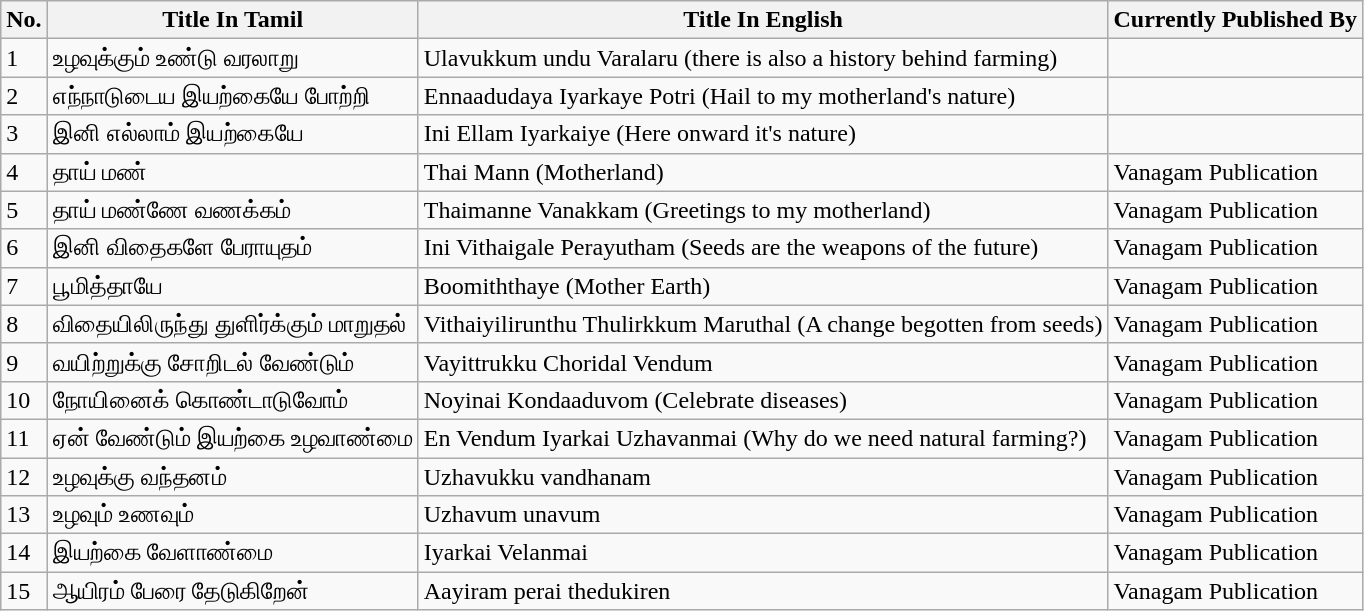<table class="wikitable sortable">
<tr>
<th>No.</th>
<th>Title In Tamil</th>
<th>Title In English</th>
<th>Currently Published By</th>
</tr>
<tr>
<td>1</td>
<td>உழவுக்கும் உண்டு வரலாறு</td>
<td>Ulavukkum undu Varalaru (there is also a history behind farming)</td>
<td></td>
</tr>
<tr>
<td>2</td>
<td>எந்நாடுடைய இயற்கையே போற்றி</td>
<td>Ennaadudaya Iyarkaye Potri (Hail to my motherland's nature)</td>
<td></td>
</tr>
<tr>
<td>3</td>
<td>இனி எல்லாம் இயற்கையே</td>
<td>Ini Ellam Iyarkaiye (Here onward it's nature)</td>
<td></td>
</tr>
<tr>
<td>4</td>
<td>தாய் மண் </td>
<td>Thai Mann (Motherland)</td>
<td>Vanagam Publication</td>
</tr>
<tr>
<td>5</td>
<td>தாய் மண்ணே வணக்கம் </td>
<td>Thaimanne Vanakkam (Greetings to my motherland)</td>
<td>Vanagam Publication</td>
</tr>
<tr>
<td>6</td>
<td>இனி விதைகளே பேராயுதம் </td>
<td>Ini Vithaigale Perayutham (Seeds are the weapons of the future)</td>
<td>Vanagam Publication</td>
</tr>
<tr>
<td>7</td>
<td>பூமித்தாயே </td>
<td>Boomiththaye (Mother Earth)</td>
<td>Vanagam Publication</td>
</tr>
<tr>
<td>8</td>
<td>விதையிலிருந்து துளிர்க்கும் மாறுதல் </td>
<td>Vithaiyilirunthu Thulirkkum Maruthal (A change begotten from seeds)</td>
<td>Vanagam Publication</td>
</tr>
<tr>
<td>9</td>
<td>வயிற்றுக்கு சோறிடல் வேண்டும் </td>
<td>Vayittrukku Choridal Vendum</td>
<td>Vanagam Publication</td>
</tr>
<tr>
<td>10</td>
<td>நோயினைக் கொண்டாடுவோம் </td>
<td>Noyinai Kondaaduvom (Celebrate diseases)</td>
<td>Vanagam Publication</td>
</tr>
<tr>
<td>11</td>
<td>ஏன் வேண்டும் இயற்கை உழவாண்மை </td>
<td>En Vendum Iyarkai Uzhavanmai (Why do we need natural farming?)</td>
<td>Vanagam Publication</td>
</tr>
<tr>
<td>12</td>
<td>உழவுக்கு வந்தனம் </td>
<td>Uzhavukku vandhanam</td>
<td>Vanagam Publication</td>
</tr>
<tr>
<td>13</td>
<td>உழவும் உணவும் </td>
<td>Uzhavum unavum</td>
<td>Vanagam Publication</td>
</tr>
<tr>
<td>14</td>
<td>இயற்கை வேளாண்மை </td>
<td>Iyarkai Velanmai</td>
<td>Vanagam Publication</td>
</tr>
<tr>
<td>15</td>
<td>ஆயிரம் பேரை தேடுகிறேன் </td>
<td>Aayiram perai thedukiren</td>
<td>Vanagam Publication</td>
</tr>
</table>
